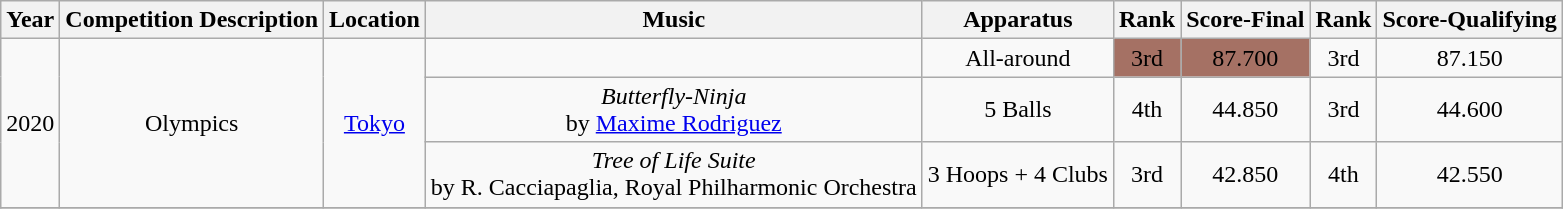<table class="wikitable" style="text-align:center">
<tr>
<th>Year</th>
<th>Competition Description</th>
<th>Location</th>
<th>Music</th>
<th>Apparatus</th>
<th>Rank</th>
<th>Score-Final</th>
<th>Rank</th>
<th>Score-Qualifying</th>
</tr>
<tr>
<td rowspan="3">2020</td>
<td rowspan="3">Olympics</td>
<td rowspan="3"><a href='#'>Tokyo</a></td>
<td></td>
<td>All-around</td>
<td bgcolor=#A57164>3rd</td>
<td bgcolor=#A57164>87.700</td>
<td>3rd</td>
<td>87.150</td>
</tr>
<tr>
<td><em>Butterfly-Ninja</em> <br> by <a href='#'>Maxime Rodriguez</a></td>
<td>5 Balls</td>
<td>4th</td>
<td>44.850</td>
<td>3rd</td>
<td>44.600</td>
</tr>
<tr>
<td><em>Tree of Life Suite</em> <br> by R. Cacciapaglia, Royal Philharmonic Orchestra</td>
<td>3 Hoops + 4 Clubs</td>
<td>3rd</td>
<td>42.850</td>
<td>4th</td>
<td>42.550</td>
</tr>
<tr>
</tr>
</table>
